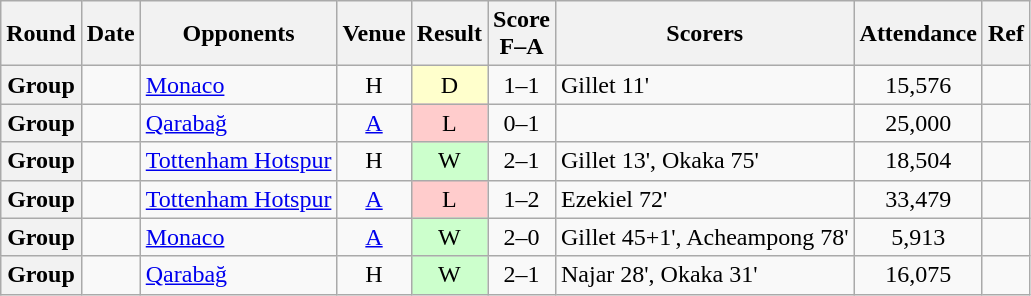<table class="wikitable plainrowheaders sortable" style="text-align:center">
<tr>
<th scope="col">Round</th>
<th scope="col">Date</th>
<th scope="col">Opponents</th>
<th scope="col">Venue</th>
<th scope="col">Result</th>
<th scope="col">Score<br>F–A</th>
<th scope="col" class="unsortable">Scorers</th>
<th scope="col">Attendance</th>
<th scope="col" class="unsortable">Ref</th>
</tr>
<tr>
<th scope="row">Group</th>
<td align="left"></td>
<td align="left"><a href='#'>Monaco</a></td>
<td>H</td>
<td style="background-color:#FFFFCC">D</td>
<td>1–1</td>
<td align="left">Gillet 11'</td>
<td>15,576</td>
<td></td>
</tr>
<tr>
<th scope="row">Group</th>
<td align="left"></td>
<td align="left"><a href='#'>Qarabağ</a></td>
<td><a href='#'>A</a></td>
<td style="background-color:#FFCCCC">L</td>
<td>0–1</td>
<td align="left"></td>
<td>25,000</td>
<td></td>
</tr>
<tr>
<th scope="row">Group</th>
<td align="left"></td>
<td align="left"><a href='#'>Tottenham Hotspur</a></td>
<td>H</td>
<td style="background-color:#CCFFCC">W</td>
<td>2–1</td>
<td align="left">Gillet 13', Okaka 75'</td>
<td>18,504</td>
<td></td>
</tr>
<tr>
<th scope="row">Group</th>
<td align="left"></td>
<td align="left"><a href='#'>Tottenham Hotspur</a></td>
<td><a href='#'>A</a></td>
<td style="background-color:#FFCCCC">L</td>
<td>1–2</td>
<td align="left">Ezekiel 72'</td>
<td>33,479</td>
<td></td>
</tr>
<tr>
<th scope="row">Group</th>
<td align="left"></td>
<td align="left"><a href='#'>Monaco</a></td>
<td><a href='#'>A</a></td>
<td style="background-color:#CCFFCC">W</td>
<td>2–0</td>
<td align="left">Gillet 45+1', Acheampong 78'</td>
<td>5,913</td>
<td></td>
</tr>
<tr>
<th scope="row">Group</th>
<td align="left"></td>
<td align="left"><a href='#'>Qarabağ</a></td>
<td>H</td>
<td style="background-color:#CCFFCC">W</td>
<td>2–1</td>
<td align="left">Najar 28', Okaka 31'</td>
<td>16,075</td>
<td></td>
</tr>
</table>
